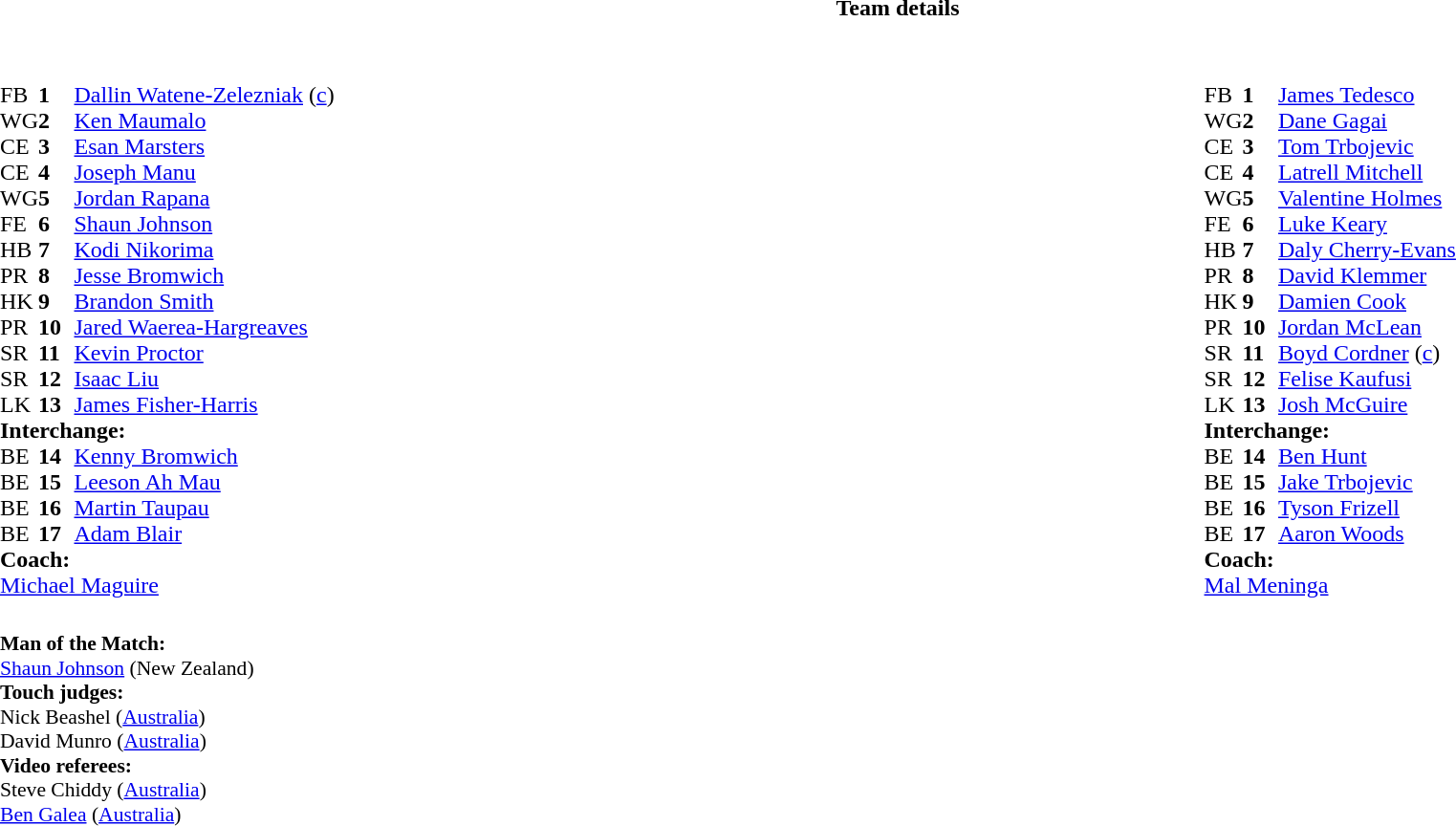<table border="0" width="100%" class="collapsible collapsed">
<tr>
<th>Team details</th>
</tr>
<tr>
<td><br><table width="100%">
<tr>
<td valign="top" width="50%"><br><table style="font-size: 100%" cellspacing="0" cellpadding="0">
<tr>
<th width="25"></th>
<th width="25"></th>
<th></th>
<th width="25"></th>
</tr>
<tr>
<td>FB</td>
<td><strong>1</strong></td>
<td><a href='#'>Dallin Watene-Zelezniak</a> (<a href='#'>c</a>)</td>
</tr>
<tr>
<td>WG</td>
<td><strong>2</strong></td>
<td><a href='#'>Ken Maumalo</a></td>
</tr>
<tr>
<td>CE</td>
<td><strong>3</strong></td>
<td><a href='#'>Esan Marsters</a></td>
</tr>
<tr>
<td>CE</td>
<td><strong>4</strong></td>
<td><a href='#'>Joseph Manu</a></td>
</tr>
<tr>
<td>WG</td>
<td><strong>5</strong></td>
<td><a href='#'>Jordan Rapana</a></td>
</tr>
<tr>
<td>FE</td>
<td><strong>6</strong></td>
<td><a href='#'>Shaun Johnson</a></td>
</tr>
<tr>
<td>HB</td>
<td><strong>7</strong></td>
<td><a href='#'>Kodi Nikorima</a></td>
</tr>
<tr>
<td>PR</td>
<td><strong>8</strong></td>
<td><a href='#'>Jesse Bromwich</a></td>
</tr>
<tr>
<td>HK</td>
<td><strong>9</strong></td>
<td><a href='#'>Brandon Smith</a></td>
</tr>
<tr>
<td>PR</td>
<td><strong>10</strong></td>
<td><a href='#'>Jared Waerea-Hargreaves</a></td>
</tr>
<tr>
<td>SR</td>
<td><strong>11</strong></td>
<td><a href='#'>Kevin Proctor</a></td>
</tr>
<tr>
<td>SR</td>
<td><strong>12</strong></td>
<td><a href='#'>Isaac Liu</a></td>
</tr>
<tr>
<td>LK</td>
<td><strong>13</strong></td>
<td><a href='#'>James Fisher-Harris</a></td>
</tr>
<tr>
<td colspan=3><strong>Interchange:</strong></td>
</tr>
<tr>
<td>BE</td>
<td><strong>14</strong></td>
<td><a href='#'>Kenny Bromwich</a></td>
</tr>
<tr>
<td>BE</td>
<td><strong>15</strong></td>
<td><a href='#'>Leeson Ah Mau</a></td>
</tr>
<tr>
<td>BE</td>
<td><strong>16</strong></td>
<td><a href='#'>Martin Taupau</a></td>
</tr>
<tr>
<td>BE</td>
<td><strong>17</strong></td>
<td><a href='#'>Adam Blair</a></td>
</tr>
<tr>
<td colspan=3><strong>Coach:</strong></td>
</tr>
<tr>
<td colspan="4"> <a href='#'>Michael Maguire</a></td>
</tr>
</table>
</td>
<td valign="top" width="50%"><br><table style="font-size: 100%" cellspacing="0" cellpadding="0" align="center">
<tr>
<th width="25"></th>
<th width="25"></th>
<th></th>
<th width="25"></th>
</tr>
<tr>
<td>FB</td>
<td><strong>1</strong></td>
<td><a href='#'>James Tedesco</a></td>
</tr>
<tr>
<td>WG</td>
<td><strong>2</strong></td>
<td><a href='#'>Dane Gagai</a></td>
</tr>
<tr>
<td>CE</td>
<td><strong>3</strong></td>
<td><a href='#'>Tom Trbojevic</a></td>
</tr>
<tr>
<td>CE</td>
<td><strong>4</strong></td>
<td><a href='#'>Latrell Mitchell</a></td>
</tr>
<tr>
<td>WG</td>
<td><strong>5</strong></td>
<td><a href='#'>Valentine Holmes</a></td>
</tr>
<tr>
<td>FE</td>
<td><strong>6</strong></td>
<td><a href='#'>Luke Keary</a></td>
</tr>
<tr>
<td>HB</td>
<td><strong>7</strong></td>
<td><a href='#'>Daly Cherry-Evans</a></td>
</tr>
<tr>
<td>PR</td>
<td><strong>8</strong></td>
<td><a href='#'>David Klemmer</a></td>
</tr>
<tr>
<td>HK</td>
<td><strong>9</strong></td>
<td><a href='#'>Damien Cook</a></td>
</tr>
<tr>
<td>PR</td>
<td><strong>10</strong></td>
<td><a href='#'>Jordan McLean</a></td>
</tr>
<tr>
<td>SR</td>
<td><strong>11</strong></td>
<td><a href='#'>Boyd Cordner</a> (<a href='#'>c</a>)</td>
</tr>
<tr>
<td>SR</td>
<td><strong>12</strong></td>
<td><a href='#'>Felise Kaufusi</a></td>
</tr>
<tr>
<td>LK</td>
<td><strong>13</strong></td>
<td><a href='#'>Josh McGuire</a></td>
</tr>
<tr>
<td colspan=3><strong>Interchange:</strong></td>
</tr>
<tr>
<td>BE</td>
<td><strong>14</strong></td>
<td><a href='#'>Ben Hunt</a></td>
</tr>
<tr>
<td>BE</td>
<td><strong>15</strong></td>
<td><a href='#'>Jake Trbojevic</a></td>
</tr>
<tr>
<td>BE</td>
<td><strong>16</strong></td>
<td><a href='#'>Tyson Frizell</a></td>
</tr>
<tr>
<td>BE</td>
<td><strong>17</strong></td>
<td><a href='#'>Aaron Woods</a></td>
</tr>
<tr>
<td colspan=3><strong>Coach:</strong></td>
</tr>
<tr>
<td colspan="4"> <a href='#'>Mal Meninga</a></td>
</tr>
</table>
</td>
</tr>
</table>
<table style="width:100%; font-size:90%;">
<tr>
<td><br><strong>Man of the Match:</strong>
<br><a href='#'>Shaun Johnson</a> (New Zealand)<br><strong>Touch judges:</strong>
<br>Nick Beashel (<a href='#'>Australia</a>)
<br>David Munro (<a href='#'>Australia</a>)
<br><strong>Video referees:</strong>
<br>Steve Chiddy (<a href='#'>Australia</a>)
<br><a href='#'>Ben Galea</a> (<a href='#'>Australia</a>)</td>
</tr>
</table>
</td>
</tr>
</table>
